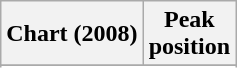<table class="wikitable sortable plainrowheaders" style="text-align:center">
<tr>
<th scope="col">Chart (2008)</th>
<th scope="col">Peak<br> position</th>
</tr>
<tr>
</tr>
<tr>
</tr>
<tr>
</tr>
<tr>
</tr>
<tr>
</tr>
</table>
